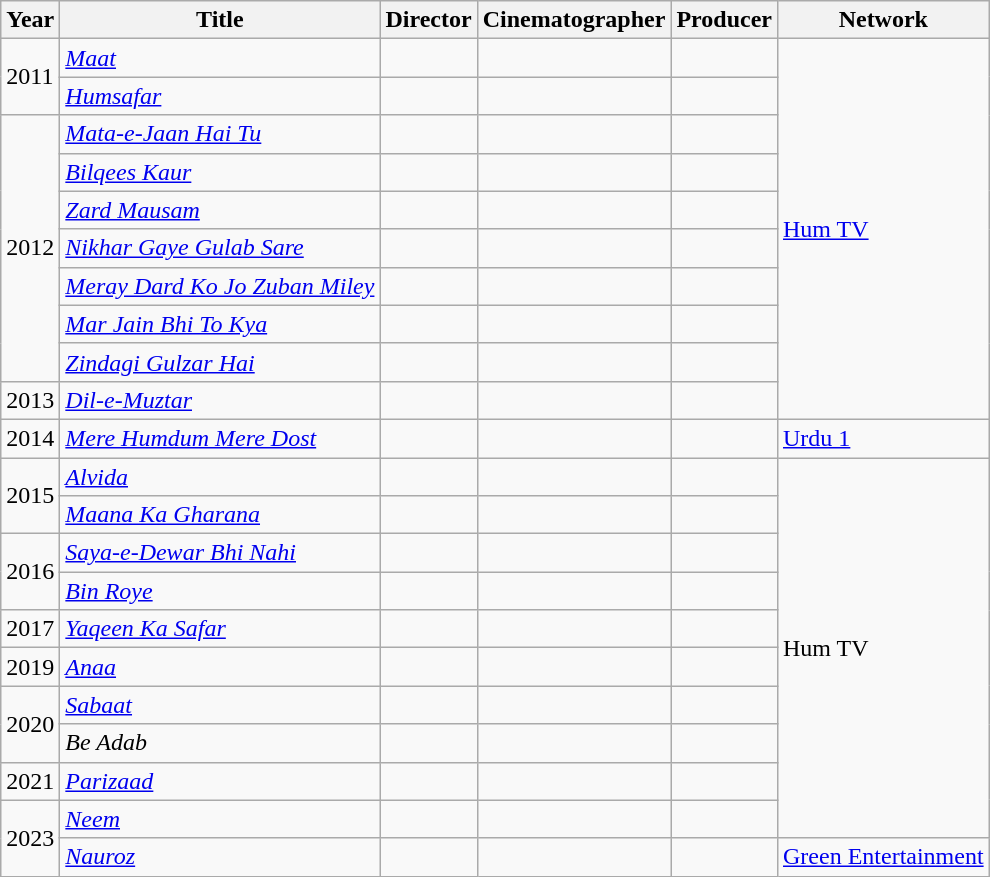<table class="wikitable sortable">
<tr>
<th>Year</th>
<th>Title</th>
<th>Director</th>
<th>Cinematographer</th>
<th>Producer</th>
<th>Network</th>
</tr>
<tr>
<td rowspan="2">2011</td>
<td><em><a href='#'>Maat</a></em></td>
<td></td>
<td></td>
<td></td>
<td rowspan="10"><a href='#'>Hum TV</a></td>
</tr>
<tr>
<td><em><a href='#'>Humsafar</a></em></td>
<td></td>
<td></td>
<td></td>
</tr>
<tr>
<td rowspan="7">2012</td>
<td><em><a href='#'>Mata-e-Jaan Hai Tu</a></em></td>
<td></td>
<td></td>
<td></td>
</tr>
<tr>
<td><em><a href='#'>Bilqees Kaur</a></em></td>
<td></td>
<td></td>
<td></td>
</tr>
<tr>
<td><em><a href='#'>Zard Mausam</a></em></td>
<td></td>
<td></td>
<td></td>
</tr>
<tr>
<td><em><a href='#'>Nikhar Gaye Gulab Sare</a></em></td>
<td></td>
<td></td>
<td></td>
</tr>
<tr>
<td><em><a href='#'>Meray Dard Ko Jo Zuban Miley</a></em></td>
<td></td>
<td></td>
<td></td>
</tr>
<tr>
<td><em><a href='#'>Mar Jain Bhi To Kya</a></em></td>
<td></td>
<td></td>
<td></td>
</tr>
<tr>
<td><em><a href='#'>Zindagi Gulzar Hai</a></em></td>
<td></td>
<td></td>
<td></td>
</tr>
<tr>
<td>2013</td>
<td><em><a href='#'>Dil-e-Muztar</a></em></td>
<td></td>
<td></td>
<td></td>
</tr>
<tr>
<td>2014</td>
<td><em><a href='#'>Mere Humdum Mere Dost</a></em></td>
<td></td>
<td></td>
<td></td>
<td><a href='#'>Urdu 1</a></td>
</tr>
<tr>
<td rowspan="2">2015</td>
<td><em><a href='#'>Alvida</a></em></td>
<td></td>
<td></td>
<td></td>
<td rowspan="10">Hum TV</td>
</tr>
<tr>
<td><em><a href='#'>Maana Ka Gharana</a></em></td>
<td></td>
<td></td>
<td></td>
</tr>
<tr>
<td rowspan="2">2016</td>
<td><em><a href='#'>Saya-e-Dewar Bhi Nahi</a></em></td>
<td></td>
<td></td>
<td></td>
</tr>
<tr>
<td><em><a href='#'>Bin Roye</a></em></td>
<td></td>
<td></td>
<td></td>
</tr>
<tr>
<td>2017</td>
<td><em><a href='#'>Yaqeen Ka Safar</a></em></td>
<td></td>
<td></td>
<td></td>
</tr>
<tr>
<td>2019</td>
<td><em><a href='#'>Anaa</a></em></td>
<td></td>
<td></td>
<td></td>
</tr>
<tr>
<td rowspan="2">2020</td>
<td><em><a href='#'>Sabaat</a></em></td>
<td></td>
<td></td>
<td></td>
</tr>
<tr>
<td><em>Be Adab</em></td>
<td></td>
<td></td>
<td></td>
</tr>
<tr>
<td>2021</td>
<td><em><a href='#'>Parizaad</a></em></td>
<td></td>
<td></td>
<td></td>
</tr>
<tr>
<td rowspan="2">2023</td>
<td><em><a href='#'>Neem</a></em></td>
<td></td>
<td></td>
<td></td>
</tr>
<tr>
<td><em><a href='#'>Nauroz</a></em></td>
<td></td>
<td></td>
<td></td>
<td><a href='#'>Green Entertainment</a></td>
</tr>
</table>
